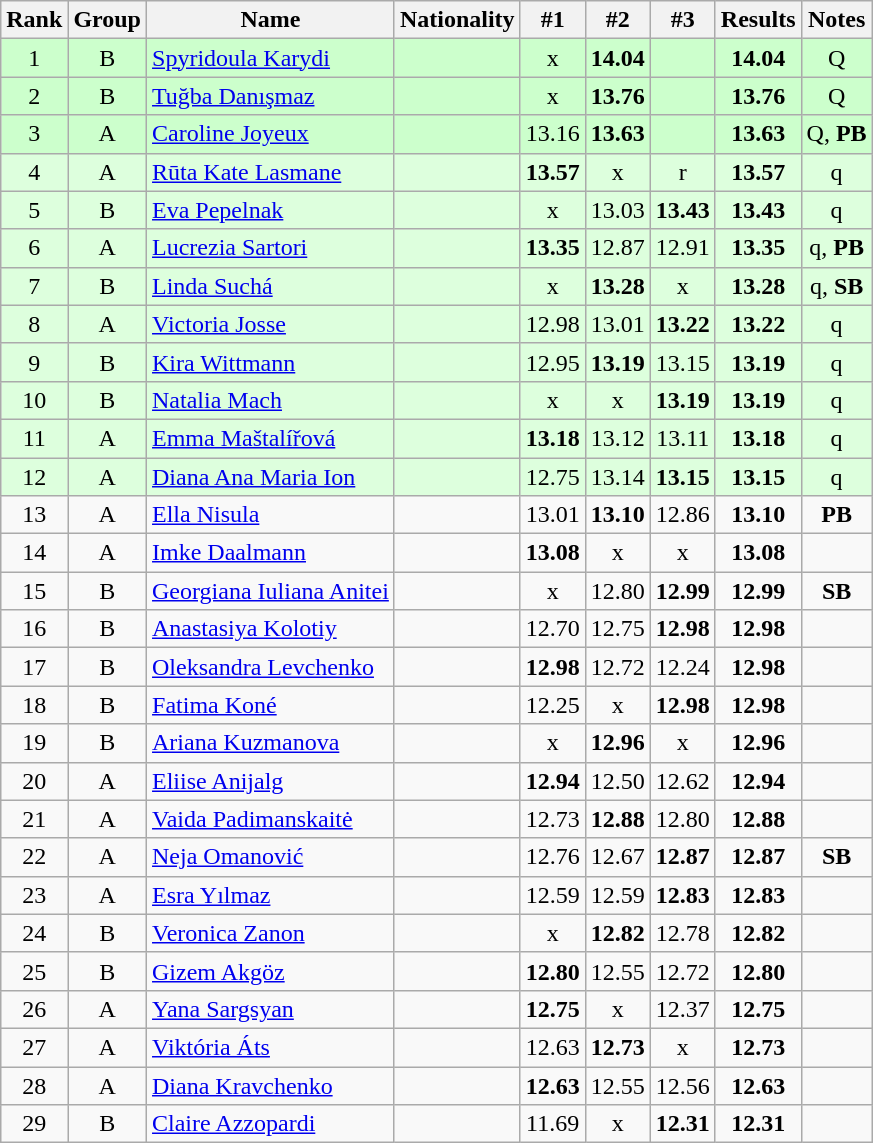<table class="wikitable sortable" style="text-align:center;">
<tr>
<th>Rank</th>
<th>Group</th>
<th>Name</th>
<th>Nationality</th>
<th>#1</th>
<th>#2</th>
<th>#3</th>
<th>Results</th>
<th>Notes</th>
</tr>
<tr bgcolor=ccffcc>
<td>1</td>
<td>B</td>
<td align=left><a href='#'>Spyridoula Karydi</a></td>
<td align=left></td>
<td>x</td>
<td><strong>14.04</strong></td>
<td></td>
<td><strong>14.04</strong></td>
<td>Q</td>
</tr>
<tr bgcolor=ccffcc>
<td>2</td>
<td>B</td>
<td align=left><a href='#'>Tuğba Danışmaz</a></td>
<td align=left></td>
<td>x</td>
<td><strong>13.76</strong></td>
<td></td>
<td><strong>13.76</strong></td>
<td>Q</td>
</tr>
<tr bgcolor=ccffcc>
<td>3</td>
<td>A</td>
<td align=left><a href='#'>Caroline Joyeux</a></td>
<td align=left></td>
<td>13.16</td>
<td><strong>13.63</strong></td>
<td></td>
<td><strong>13.63</strong></td>
<td>Q, <strong>PB</strong></td>
</tr>
<tr bgcolor=ddffdd>
<td>4</td>
<td>A</td>
<td align=left><a href='#'>Rūta Kate Lasmane</a></td>
<td align=left></td>
<td><strong>13.57</strong></td>
<td>x</td>
<td>r</td>
<td><strong>13.57</strong></td>
<td>q</td>
</tr>
<tr bgcolor=ddffdd>
<td>5</td>
<td>B</td>
<td align=left><a href='#'>Eva Pepelnak</a></td>
<td align=left></td>
<td>x</td>
<td>13.03</td>
<td><strong>13.43</strong></td>
<td><strong>13.43</strong></td>
<td>q</td>
</tr>
<tr bgcolor=ddffdd>
<td>6</td>
<td>A</td>
<td align=left><a href='#'>Lucrezia Sartori</a></td>
<td align=left></td>
<td><strong>13.35</strong></td>
<td>12.87</td>
<td>12.91</td>
<td><strong>13.35</strong></td>
<td>q, <strong>PB</strong></td>
</tr>
<tr bgcolor=ddffdd>
<td>7</td>
<td>B</td>
<td align=left><a href='#'>Linda Suchá</a></td>
<td align=left></td>
<td>x</td>
<td><strong>13.28</strong></td>
<td>x</td>
<td><strong>13.28</strong></td>
<td>q, <strong>SB</strong></td>
</tr>
<tr bgcolor=ddffdd>
<td>8</td>
<td>A</td>
<td align=left><a href='#'>Victoria Josse</a></td>
<td align=left></td>
<td>12.98</td>
<td>13.01</td>
<td><strong>13.22</strong></td>
<td><strong>13.22</strong></td>
<td>q</td>
</tr>
<tr bgcolor=ddffdd>
<td>9</td>
<td>B</td>
<td align=left><a href='#'>Kira Wittmann</a></td>
<td align=left></td>
<td>12.95</td>
<td><strong>13.19</strong></td>
<td>13.15</td>
<td><strong>13.19</strong></td>
<td>q</td>
</tr>
<tr bgcolor=ddffdd>
<td>10</td>
<td>B</td>
<td align=left><a href='#'>Natalia Mach</a></td>
<td align=left></td>
<td>x</td>
<td>x</td>
<td><strong>13.19</strong></td>
<td><strong>13.19</strong></td>
<td>q</td>
</tr>
<tr bgcolor=ddffdd>
<td>11</td>
<td>A</td>
<td align=left><a href='#'>Emma Maštalířová</a></td>
<td align=left></td>
<td><strong>13.18</strong></td>
<td>13.12</td>
<td>13.11</td>
<td><strong>13.18</strong></td>
<td>q</td>
</tr>
<tr bgcolor=ddffdd>
<td>12</td>
<td>A</td>
<td align=left><a href='#'>Diana Ana Maria Ion</a></td>
<td align=left></td>
<td>12.75</td>
<td>13.14</td>
<td><strong>13.15</strong></td>
<td><strong>13.15</strong></td>
<td>q</td>
</tr>
<tr>
<td>13</td>
<td>A</td>
<td align=left><a href='#'>Ella Nisula</a></td>
<td align=left></td>
<td>13.01</td>
<td><strong>13.10</strong></td>
<td>12.86</td>
<td><strong>13.10</strong></td>
<td><strong>PB</strong></td>
</tr>
<tr>
<td>14</td>
<td>A</td>
<td align=left><a href='#'>Imke Daalmann</a></td>
<td align=left></td>
<td><strong>13.08</strong></td>
<td>x</td>
<td>x</td>
<td><strong>13.08</strong></td>
<td></td>
</tr>
<tr>
<td>15</td>
<td>B</td>
<td align=left><a href='#'>Georgiana Iuliana Anitei</a></td>
<td align=left></td>
<td>x</td>
<td>12.80</td>
<td><strong>12.99</strong></td>
<td><strong>12.99</strong></td>
<td><strong>SB</strong></td>
</tr>
<tr>
<td>16</td>
<td>B</td>
<td align=left><a href='#'>Anastasiya Kolotiy</a></td>
<td align=left></td>
<td>12.70</td>
<td>12.75</td>
<td><strong>12.98</strong></td>
<td><strong>12.98</strong></td>
<td></td>
</tr>
<tr>
<td>17</td>
<td>B</td>
<td align=left><a href='#'>Oleksandra Levchenko</a></td>
<td align=left></td>
<td><strong>12.98</strong></td>
<td>12.72</td>
<td>12.24</td>
<td><strong>12.98</strong></td>
<td></td>
</tr>
<tr>
<td>18</td>
<td>B</td>
<td align=left><a href='#'>Fatima Koné</a></td>
<td align=left></td>
<td>12.25</td>
<td>x</td>
<td><strong>12.98</strong></td>
<td><strong>12.98</strong></td>
<td></td>
</tr>
<tr>
<td>19</td>
<td>B</td>
<td align=left><a href='#'>Ariana Kuzmanova</a></td>
<td align=left></td>
<td>x</td>
<td><strong>12.96</strong></td>
<td>x</td>
<td><strong>12.96</strong></td>
<td></td>
</tr>
<tr>
<td>20</td>
<td>A</td>
<td align=left><a href='#'>Eliise Anijalg</a></td>
<td align=left></td>
<td><strong>12.94</strong></td>
<td>12.50</td>
<td>12.62</td>
<td><strong>12.94</strong></td>
<td></td>
</tr>
<tr>
<td>21</td>
<td>A</td>
<td align=left><a href='#'>Vaida Padimanskaitė</a></td>
<td align=left></td>
<td>12.73</td>
<td><strong>12.88</strong></td>
<td>12.80</td>
<td><strong>12.88</strong></td>
<td></td>
</tr>
<tr>
<td>22</td>
<td>A</td>
<td align=left><a href='#'>Neja Omanović</a></td>
<td align=left></td>
<td>12.76</td>
<td>12.67</td>
<td><strong>12.87</strong></td>
<td><strong>12.87</strong></td>
<td><strong>SB</strong></td>
</tr>
<tr>
<td>23</td>
<td>A</td>
<td align=left><a href='#'>Esra Yılmaz</a></td>
<td align=left></td>
<td>12.59</td>
<td>12.59</td>
<td><strong>12.83</strong></td>
<td><strong>12.83</strong></td>
<td></td>
</tr>
<tr>
<td>24</td>
<td>B</td>
<td align=left><a href='#'>Veronica Zanon</a></td>
<td align=left></td>
<td>x</td>
<td><strong>12.82</strong></td>
<td>12.78</td>
<td><strong>12.82</strong></td>
<td></td>
</tr>
<tr>
<td>25</td>
<td>B</td>
<td align=left><a href='#'>Gizem Akgöz</a></td>
<td align=left></td>
<td><strong>12.80</strong></td>
<td>12.55</td>
<td>12.72</td>
<td><strong>12.80</strong></td>
<td></td>
</tr>
<tr>
<td>26</td>
<td>A</td>
<td align=left><a href='#'>Yana Sargsyan</a></td>
<td align=left></td>
<td><strong>12.75</strong></td>
<td>x</td>
<td>12.37</td>
<td><strong>12.75</strong></td>
<td></td>
</tr>
<tr>
<td>27</td>
<td>A</td>
<td align=left><a href='#'>Viktória Áts</a></td>
<td align=left></td>
<td>12.63</td>
<td><strong>12.73</strong></td>
<td>x</td>
<td><strong>12.73</strong></td>
<td></td>
</tr>
<tr>
<td>28</td>
<td>A</td>
<td align=left><a href='#'>Diana Kravchenko</a></td>
<td align=left></td>
<td><strong>12.63</strong></td>
<td>12.55</td>
<td>12.56</td>
<td><strong>12.63</strong></td>
<td></td>
</tr>
<tr>
<td>29</td>
<td>B</td>
<td align=left><a href='#'>Claire Azzopardi</a></td>
<td align=left></td>
<td>11.69</td>
<td>x</td>
<td><strong>12.31</strong></td>
<td><strong>12.31</strong></td>
<td></td>
</tr>
</table>
